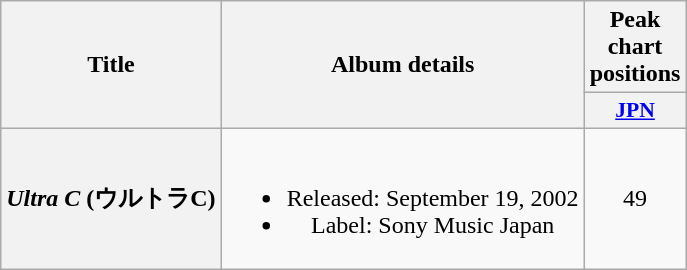<table class="wikitable plainrowheaders" style="text-align:center;">
<tr>
<th rowspan="2">Title</th>
<th rowspan="2">Album details</th>
<th colspan="1">Peak chart positions</th>
</tr>
<tr>
<th scope="col" style="width:2.5em;font-size:90%;"><a href='#'>JPN</a><br></th>
</tr>
<tr>
<th scope="row"><em>Ultra C</em> (ウルトラC)</th>
<td><br><ul><li>Released: September 19, 2002</li><li>Label: Sony Music Japan</li></ul></td>
<td>49</td>
</tr>
</table>
